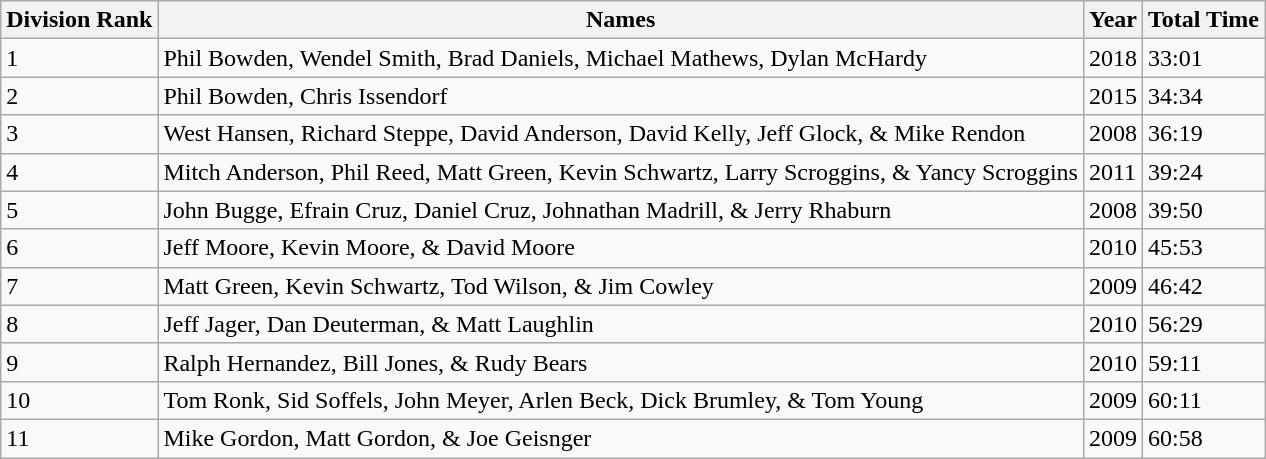<table class="wikitable sortable">
<tr>
<th>Division Rank</th>
<th>Names</th>
<th>Year</th>
<th>Total Time</th>
</tr>
<tr>
<td>1</td>
<td>Phil Bowden, Wendel Smith, Brad Daniels, Michael Mathews, Dylan McHardy</td>
<td>2018</td>
<td>33:01</td>
</tr>
<tr>
<td>2</td>
<td>Phil Bowden, Chris Issendorf</td>
<td>2015</td>
<td>34:34</td>
</tr>
<tr>
<td>3</td>
<td>West Hansen,  Richard Steppe, David Anderson, David Kelly, Jeff Glock, & Mike Rendon</td>
<td>2008</td>
<td>36:19</td>
</tr>
<tr>
<td>4</td>
<td>Mitch Anderson, Phil Reed, Matt Green, Kevin Schwartz, Larry Scroggins, & Yancy Scroggins</td>
<td>2011</td>
<td>39:24</td>
</tr>
<tr>
<td>5</td>
<td>John Bugge, Efrain Cruz, Daniel Cruz, Johnathan Madrill, & Jerry Rhaburn</td>
<td>2008</td>
<td>39:50</td>
</tr>
<tr>
<td>6</td>
<td>Jeff Moore, Kevin Moore, & David Moore</td>
<td>2010</td>
<td>45:53</td>
</tr>
<tr>
<td>7</td>
<td>Matt Green, Kevin Schwartz, Tod Wilson, & Jim Cowley</td>
<td>2009</td>
<td>46:42</td>
</tr>
<tr>
<td>8</td>
<td>Jeff Jager, Dan Deuterman, & Matt Laughlin</td>
<td>2010</td>
<td>56:29</td>
</tr>
<tr>
<td>9</td>
<td>Ralph Hernandez, Bill Jones, & Rudy Bears</td>
<td>2010</td>
<td>59:11</td>
</tr>
<tr>
<td>10</td>
<td>Tom Ronk, Sid Soffels, John Meyer, Arlen Beck, Dick Brumley, & Tom Young</td>
<td>2009</td>
<td>60:11</td>
</tr>
<tr>
<td>11</td>
<td>Mike Gordon, Matt Gordon, & Joe Geisnger</td>
<td>2009</td>
<td>60:58</td>
</tr>
</table>
